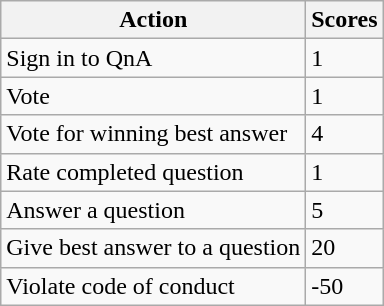<table class="wikitable">
<tr>
<th>Action</th>
<th>Scores</th>
</tr>
<tr>
<td>Sign in to QnA</td>
<td>1</td>
</tr>
<tr>
<td>Vote</td>
<td>1</td>
</tr>
<tr>
<td>Vote for winning best answer</td>
<td>4</td>
</tr>
<tr>
<td>Rate completed question</td>
<td>1</td>
</tr>
<tr>
<td>Answer a question</td>
<td>5</td>
</tr>
<tr>
<td>Give best answer to a question</td>
<td>20</td>
</tr>
<tr>
<td>Violate code of conduct</td>
<td>-50</td>
</tr>
</table>
